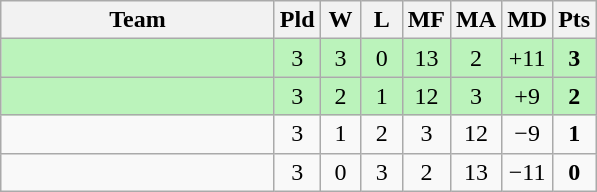<table class="wikitable" style="text-align:center">
<tr>
<th width="175">Team</th>
<th width="20">Pld</th>
<th width="20">W</th>
<th width="20">L</th>
<th width="20">MF</th>
<th width="20">MA</th>
<th width="20">MD</th>
<th width="20">Pts</th>
</tr>
<tr bgcolor="bbf3bb">
<td align="left"></td>
<td>3</td>
<td>3</td>
<td>0</td>
<td>13</td>
<td>2</td>
<td>+11</td>
<td><strong>3</strong></td>
</tr>
<tr bgcolor="bbf3bb">
<td align="left"></td>
<td>3</td>
<td>2</td>
<td>1</td>
<td>12</td>
<td>3</td>
<td>+9</td>
<td><strong>2</strong></td>
</tr>
<tr>
<td align="left"></td>
<td>3</td>
<td>1</td>
<td>2</td>
<td>3</td>
<td>12</td>
<td>−9</td>
<td><strong>1</strong></td>
</tr>
<tr>
<td align="left"></td>
<td>3</td>
<td>0</td>
<td>3</td>
<td>2</td>
<td>13</td>
<td>−11</td>
<td><strong>0</strong></td>
</tr>
</table>
